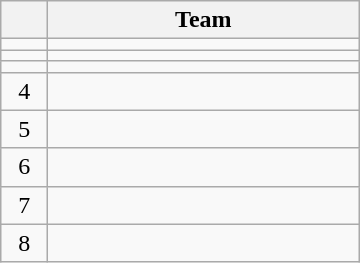<table class="wikitable" style="text-align:center;">
<tr>
<th style="width:1.5em;"></th>
<th style="width:12.5em">Team</th>
</tr>
<tr>
<td></td>
<td align="left"></td>
</tr>
<tr>
<td></td>
<td align="left"></td>
</tr>
<tr>
<td></td>
<td align="left"></td>
</tr>
<tr>
<td>4</td>
<td align="left"></td>
</tr>
<tr>
<td>5</td>
<td align="left"></td>
</tr>
<tr>
<td>6</td>
<td align="left"></td>
</tr>
<tr>
<td>7</td>
<td align="left"></td>
</tr>
<tr>
<td>8</td>
<td align="left"></td>
</tr>
</table>
